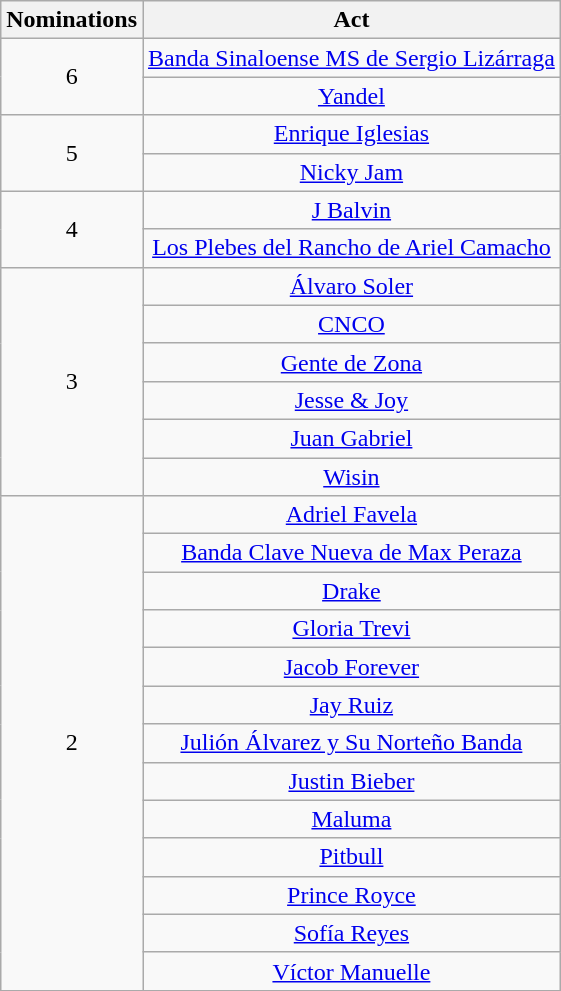<table class="wikitable" rowspan="2" style="text-align:center;">
<tr>
<th scope="col">Nominations</th>
<th scope="col">Act</th>
</tr>
<tr>
<td rowspan="2">6</td>
<td><a href='#'>Banda Sinaloense MS de Sergio Lizárraga</a></td>
</tr>
<tr>
<td><a href='#'>Yandel</a></td>
</tr>
<tr>
<td rowspan="2">5</td>
<td><a href='#'>Enrique Iglesias</a></td>
</tr>
<tr>
<td><a href='#'>Nicky Jam</a></td>
</tr>
<tr>
<td rowspan="2">4</td>
<td><a href='#'>J Balvin</a></td>
</tr>
<tr>
<td><a href='#'>Los Plebes del Rancho de Ariel Camacho</a></td>
</tr>
<tr>
<td rowspan="6">3</td>
<td><a href='#'>Álvaro Soler</a></td>
</tr>
<tr>
<td><a href='#'>CNCO</a></td>
</tr>
<tr>
<td><a href='#'>Gente de Zona</a></td>
</tr>
<tr>
<td><a href='#'>Jesse & Joy</a></td>
</tr>
<tr>
<td><a href='#'>Juan Gabriel</a></td>
</tr>
<tr>
<td><a href='#'>Wisin</a></td>
</tr>
<tr>
<td rowspan="13">2</td>
<td><a href='#'>Adriel Favela</a></td>
</tr>
<tr>
<td><a href='#'>Banda Clave Nueva de Max Peraza</a></td>
</tr>
<tr>
<td><a href='#'>Drake</a></td>
</tr>
<tr>
<td><a href='#'>Gloria Trevi</a></td>
</tr>
<tr>
<td><a href='#'>Jacob Forever</a></td>
</tr>
<tr>
<td><a href='#'>Jay Ruiz</a></td>
</tr>
<tr>
<td><a href='#'>Julión Álvarez y Su Norteño Banda</a></td>
</tr>
<tr>
<td><a href='#'>Justin Bieber</a></td>
</tr>
<tr>
<td><a href='#'>Maluma</a></td>
</tr>
<tr>
<td><a href='#'>Pitbull</a></td>
</tr>
<tr>
<td><a href='#'>Prince Royce</a></td>
</tr>
<tr>
<td><a href='#'>Sofía Reyes</a></td>
</tr>
<tr>
<td><a href='#'>Víctor Manuelle</a></td>
</tr>
</table>
